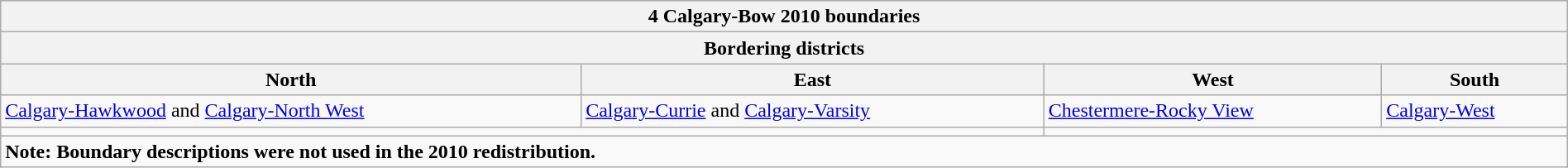<table class="wikitable collapsible collapsed" style="width:100%;">
<tr>
<th colspan=4>4 Calgary-Bow 2010 boundaries</th>
</tr>
<tr>
<th colspan=4>Bordering districts</th>
</tr>
<tr>
<th>North</th>
<th>East</th>
<th>West</th>
<th>South</th>
</tr>
<tr>
<td><a href='#'>Calgary-Hawkwood</a> and <a href='#'>Calgary-North West</a></td>
<td><a href='#'>Calgary-Currie</a> and <a href='#'>Calgary-Varsity</a></td>
<td><a href='#'>Chestermere-Rocky View</a></td>
<td><a href='#'>Calgary-West</a></td>
</tr>
<tr>
<td colspan=2 align=center></td>
<td colspan=2 align=center></td>
</tr>
<tr>
<td colspan=4><strong>Note: Boundary descriptions were not used in the 2010 redistribution.</strong></td>
</tr>
</table>
